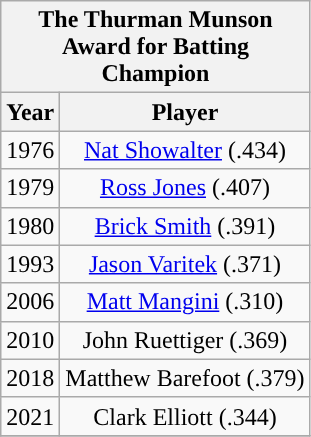<table class="wikitable" style="display: inline-table; margin-right: 20px; text-align:center">
<tr>
<th scope="col" colspan="2" style="width: 145px;">The Thurman Munson Award for Batting Champion</th>
</tr>
<tr>
<th scope="col">Year</th>
<th scope="col">Player</th>
</tr>
<tr>
<td>1976</td>
<td><a href='#'>Nat Showalter</a> (.434)</td>
</tr>
<tr>
<td>1979</td>
<td><a href='#'>Ross Jones</a> (.407)</td>
</tr>
<tr>
<td>1980</td>
<td><a href='#'>Brick Smith</a> (.391)</td>
</tr>
<tr>
<td>1993</td>
<td><a href='#'>Jason Varitek</a> (.371)</td>
</tr>
<tr>
<td>2006</td>
<td><a href='#'>Matt Mangini</a> (.310)</td>
</tr>
<tr>
<td>2010</td>
<td>John Ruettiger (.369)</td>
</tr>
<tr>
<td>2018</td>
<td>Matthew Barefoot (.379)</td>
</tr>
<tr>
<td>2021</td>
<td>Clark Elliott (.344)</td>
</tr>
<tr>
</tr>
</table>
